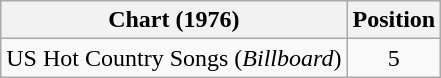<table class="wikitable">
<tr>
<th>Chart (1976)</th>
<th>Position</th>
</tr>
<tr>
<td>US Hot Country Songs (<em>Billboard</em>)</td>
<td style="text-align:center;">5</td>
</tr>
</table>
